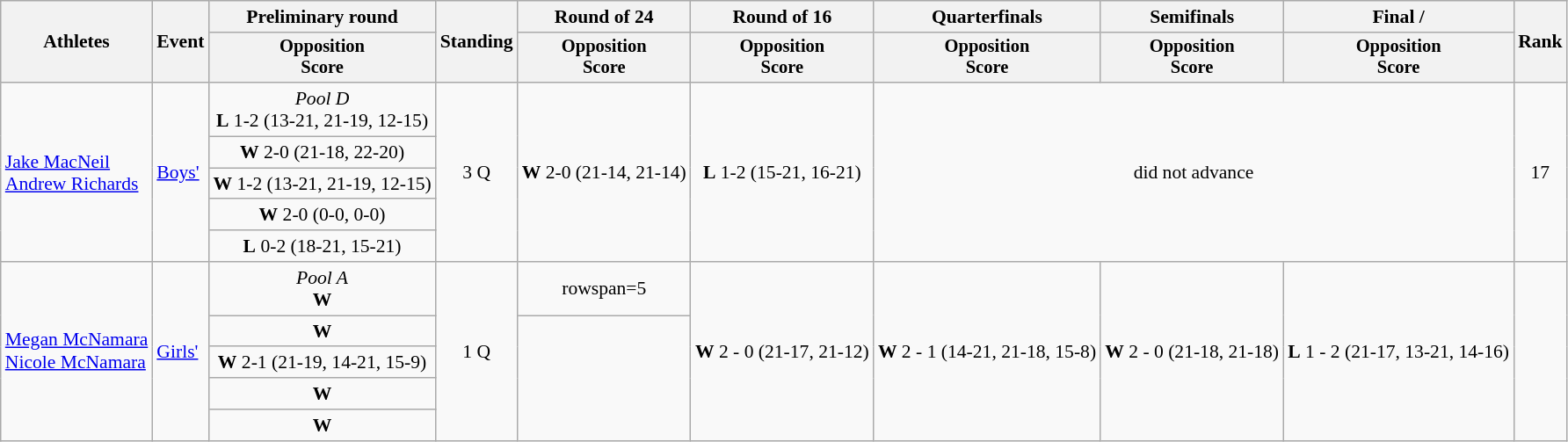<table class=wikitable style="font-size:90%">
<tr>
<th rowspan="2">Athletes</th>
<th rowspan="2">Event</th>
<th>Preliminary round</th>
<th rowspan="2">Standing</th>
<th>Round of 24</th>
<th>Round of 16</th>
<th>Quarterfinals</th>
<th>Semifinals</th>
<th>Final / </th>
<th rowspan=2>Rank</th>
</tr>
<tr style="font-size:95%">
<th>Opposition<br>Score</th>
<th>Opposition<br>Score</th>
<th>Opposition<br>Score</th>
<th>Opposition<br>Score</th>
<th>Opposition<br>Score</th>
<th>Opposition<br>Score</th>
</tr>
<tr align=center>
<td align=left rowspan=5><a href='#'>Jake MacNeil</a><br><a href='#'>Andrew Richards</a></td>
<td align=left rowspan=5><a href='#'>Boys'</a></td>
<td><em>Pool D</em><br> <strong>L</strong> 1-2 (13-21, 21-19, 12-15)</td>
<td rowspan=5>3 Q</td>
<td rowspan=5> <strong>W</strong> 2-0 (21-14, 21-14)</td>
<td rowspan=5> <strong>L</strong> 1-2 (15-21, 16-21)</td>
<td rowspan=5 colspan=3>did not advance</td>
<td rowspan=5>17</td>
</tr>
<tr align=center>
<td> <strong>W</strong> 2-0 (21-18, 22-20)</td>
</tr>
<tr align=center>
<td> <strong>W</strong> 1-2 (13-21, 21-19, 12-15)</td>
</tr>
<tr align=center>
<td> <strong>W</strong> 2-0 (0-0, 0-0)</td>
</tr>
<tr align=center>
<td> <strong>L</strong> 0-2 (18-21, 15-21)</td>
</tr>
<tr align=center>
<td align=left rowspan=5><a href='#'>Megan McNamara</a><br><a href='#'>Nicole McNamara</a></td>
<td align=left rowspan=5><a href='#'>Girls'</a></td>
<td><em>Pool A</em><br> <strong>W</strong></td>
<td rowspan=5>1 Q</td>
<td>rowspan=5 </td>
<td rowspan=5> <strong>W</strong>   2 - 0 (21-17, 21-12)</td>
<td rowspan=5> <strong>W</strong>   2 - 1 (14-21, 21-18, 15-8)</td>
<td rowspan=5> <strong>W</strong>   2 - 0 (21-18, 21-18)</td>
<td rowspan=5> <strong>L</strong>  1 - 2 (21-17, 13-21, 14-16)</td>
<td rowspan=5></td>
</tr>
<tr align=center>
<td> <strong>W</strong></td>
</tr>
<tr align=center>
<td> <strong>W</strong> 2-1 (21-19, 14-21, 15-9)</td>
</tr>
<tr align=center>
<td> <strong>W</strong></td>
</tr>
<tr align=center>
<td> <strong>W</strong></td>
</tr>
</table>
